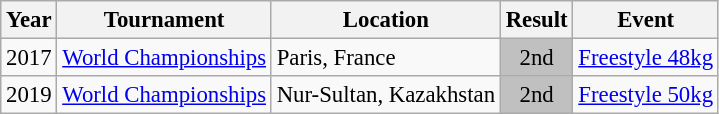<table class="wikitable" style="font-size:95%;">
<tr>
<th>Year</th>
<th>Tournament</th>
<th>Location</th>
<th>Result</th>
<th>Event</th>
</tr>
<tr>
<td>2017</td>
<td><a href='#'>World Championships</a></td>
<td>Paris, France</td>
<td align="center" bgcolor="silver">2nd</td>
<td><a href='#'>Freestyle 48kg</a></td>
</tr>
<tr>
<td>2019</td>
<td><a href='#'>World Championships</a></td>
<td>Nur-Sultan, Kazakhstan</td>
<td align="center" bgcolor="silver">2nd</td>
<td><a href='#'>Freestyle 50kg</a></td>
</tr>
</table>
